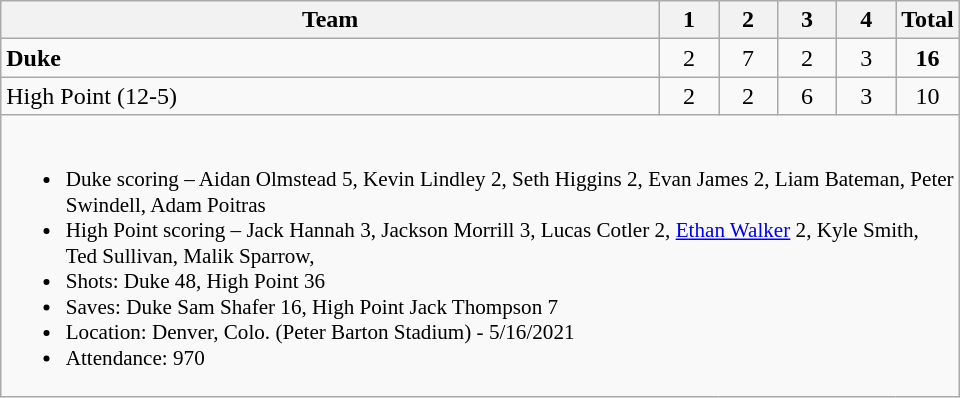<table class="wikitable" style="text-align:center; max-width:40em">
<tr>
<th>Team</th>
<th style="width:2em">1</th>
<th style="width:2em">2</th>
<th style="width:2em">3</th>
<th style="width:2em">4</th>
<th style="width:2em">Total</th>
</tr>
<tr>
<td style="text-align:left"><strong>Duke</strong></td>
<td>2</td>
<td>7</td>
<td>2</td>
<td>3</td>
<td><strong>16</strong></td>
</tr>
<tr>
<td style="text-align:left">High Point (12-5)</td>
<td>2</td>
<td>2</td>
<td>6</td>
<td>3</td>
<td>10</td>
</tr>
<tr>
<td colspan=6 style="text-align:left; font-size:88%;"><br><ul><li>Duke scoring – Aidan Olmstead 5, Kevin Lindley 2, Seth Higgins 2, Evan James 2, Liam Bateman, Peter Swindell, Adam Poitras</li><li>High Point scoring – Jack Hannah 3, Jackson Morrill 3, Lucas Cotler 2, <a href='#'>Ethan Walker</a> 2, Kyle Smith, Ted Sullivan, Malik Sparrow,</li><li>Shots: Duke 48, High Point 36</li><li>Saves: Duke Sam Shafer 16, High Point Jack Thompson 7</li><li>Location:  Denver, Colo. (Peter Barton Stadium) - 5/16/2021</li><li>Attendance: 970</li></ul></td>
</tr>
</table>
